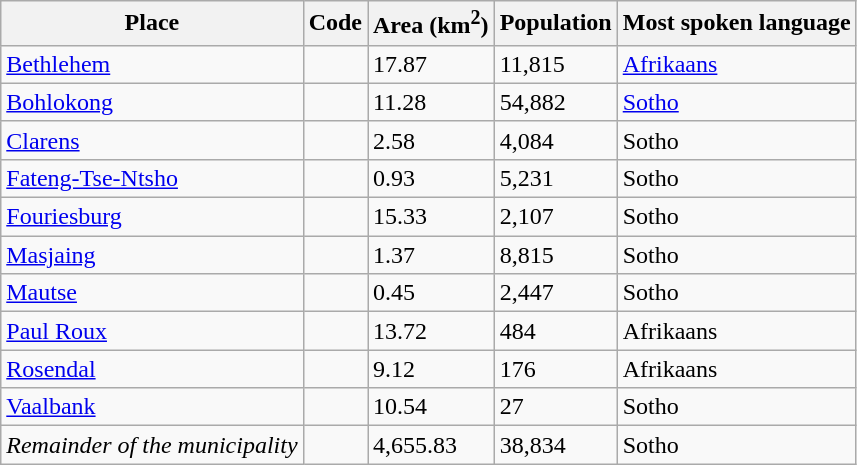<table class="wikitable sortable">
<tr>
<th>Place</th>
<th>Code</th>
<th>Area (km<sup>2</sup>)</th>
<th>Population</th>
<th>Most spoken language</th>
</tr>
<tr>
<td><a href='#'>Bethlehem</a></td>
<td></td>
<td>17.87</td>
<td>11,815</td>
<td><a href='#'>Afrikaans</a></td>
</tr>
<tr>
<td><a href='#'>Bohlokong</a></td>
<td></td>
<td>11.28</td>
<td>54,882</td>
<td><a href='#'>Sotho</a></td>
</tr>
<tr>
<td><a href='#'>Clarens</a></td>
<td></td>
<td>2.58</td>
<td>4,084</td>
<td>Sotho</td>
</tr>
<tr>
<td><a href='#'>Fateng-Tse-Ntsho</a></td>
<td></td>
<td>0.93</td>
<td>5,231</td>
<td>Sotho</td>
</tr>
<tr>
<td><a href='#'>Fouriesburg</a></td>
<td></td>
<td>15.33</td>
<td>2,107</td>
<td>Sotho</td>
</tr>
<tr>
<td><a href='#'>Masjaing</a></td>
<td></td>
<td>1.37</td>
<td>8,815</td>
<td>Sotho</td>
</tr>
<tr>
<td><a href='#'>Mautse</a></td>
<td></td>
<td>0.45</td>
<td>2,447</td>
<td>Sotho</td>
</tr>
<tr>
<td><a href='#'>Paul Roux</a></td>
<td></td>
<td>13.72</td>
<td>484</td>
<td>Afrikaans</td>
</tr>
<tr>
<td><a href='#'>Rosendal</a></td>
<td></td>
<td>9.12</td>
<td>176</td>
<td>Afrikaans</td>
</tr>
<tr>
<td><a href='#'>Vaalbank</a></td>
<td></td>
<td>10.54</td>
<td>27</td>
<td>Sotho</td>
</tr>
<tr>
<td><em>Remainder of the municipality</em></td>
<td></td>
<td>4,655.83</td>
<td>38,834</td>
<td>Sotho</td>
</tr>
</table>
